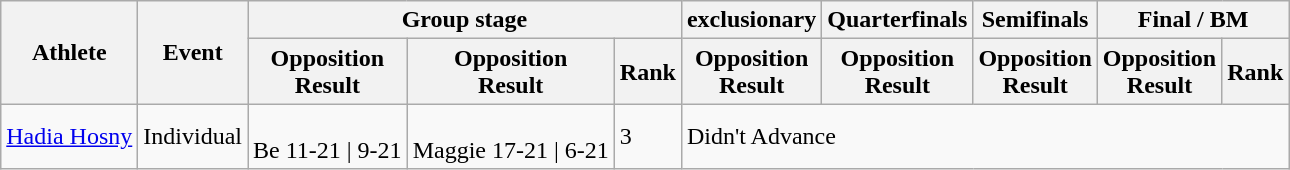<table class="wikitable">
<tr>
<th rowspan="2">Athlete</th>
<th rowspan="2">Event</th>
<th colspan="3">Group stage</th>
<th>exclusionary</th>
<th>Quarterfinals</th>
<th>Semifinals</th>
<th colspan="2">Final / <abbr>BM</abbr></th>
</tr>
<tr>
<th>Opposition<br>Result</th>
<th>Opposition<br>Result</th>
<th>Rank</th>
<th>Opposition<br>Result</th>
<th>Opposition<br>Result</th>
<th>Opposition<br>Result</th>
<th>Opposition<br>Result</th>
<th>Rank</th>
</tr>
<tr>
<td><a href='#'>Hadia Hosny</a></td>
<td>Individual</td>
<td><br>Be
11-21 | 9-21</td>
<td><br>Maggie
17-21 | 6-21</td>
<td>3</td>
<td colspan="5">Didn't Advance</td>
</tr>
</table>
